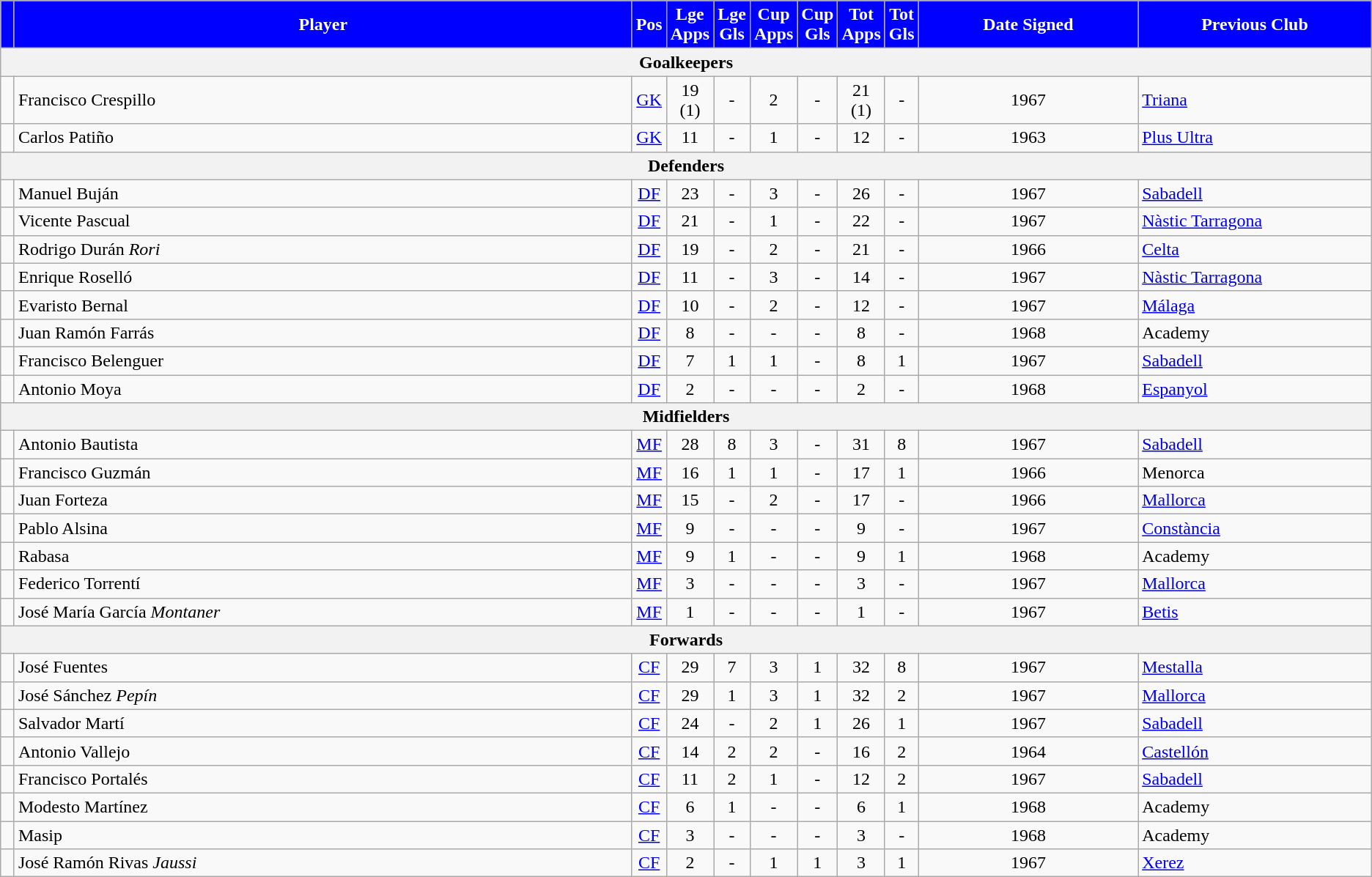<table class=wikitable>
<tr>
<th style="background:#0000FF;color:white;width:1%"></th>
<th style="background:#0000FF;color:white;width:45%">Player</th>
<th style="background:#0000FF;color:white;width:1%">Pos</th>
<th style="background:#0000FF;color:white;width:1%">Lge<br>Apps</th>
<th style="background:#0000FF;color:white;width:1%">Lge<br>Gls</th>
<th style="background:#0000FF;color:white;width:1%">Cup<br>Apps</th>
<th style="background:#0000FF;color:white;width:1%">Cup<br>Gls</th>
<th style="background:#0000FF;color:white;width:1%">Tot<br>Apps</th>
<th style="background:#0000FF;color:white;width:1%">Tot<br>Gls</th>
<th style="background:#0000FF;color:white;width:16%">Date Signed</th>
<th style="background:#0000FF;color:white;width:17%">Previous Club</th>
</tr>
<tr>
<th colspan=14 bgcolor=#6fd6f5>Goalkeepers</th>
</tr>
<tr>
<td align=center></td>
<td>Francisco Crespillo</td>
<td align=center><a href='#'>GK</a></td>
<td align=center>19 (1)</td>
<td align=center>-</td>
<td align=center>2</td>
<td align=center>-</td>
<td align=center>21 (1)</td>
<td align=center>-</td>
<td align=center>1967</td>
<td><a href='#'>Triana</a></td>
</tr>
<tr>
<td align=center></td>
<td>Carlos Patiño</td>
<td align=center><a href='#'>GK</a></td>
<td align=center>11</td>
<td align=center>-</td>
<td align=center>1</td>
<td align=center>-</td>
<td align=center>12</td>
<td align=center>-</td>
<td align=center>1963</td>
<td><a href='#'>Plus Ultra</a></td>
</tr>
<tr>
<th colspan=14 bgcolor=#6fd6f5>Defenders</th>
</tr>
<tr>
<td align=center></td>
<td>Manuel Buján</td>
<td align=center><a href='#'>DF</a></td>
<td align=center>23</td>
<td align=center>-</td>
<td align=center>3</td>
<td align=center>-</td>
<td align=center>26</td>
<td align=center>-</td>
<td align=center>1967</td>
<td><a href='#'>Sabadell</a></td>
</tr>
<tr>
<td align=center></td>
<td>Vicente Pascual</td>
<td align=center><a href='#'>DF</a></td>
<td align=center>21</td>
<td align=center>-</td>
<td align=center>1</td>
<td align=center>-</td>
<td align=center>22</td>
<td align=center>-</td>
<td align=center>1967</td>
<td><a href='#'>Nàstic Tarragona</a></td>
</tr>
<tr>
<td align=center></td>
<td>Rodrigo Durán <em>Rori</em></td>
<td align=center><a href='#'>DF</a></td>
<td align=center>19</td>
<td align=center>-</td>
<td align=center>2</td>
<td align=center>-</td>
<td align=center>21</td>
<td align=center>-</td>
<td align=center>1966</td>
<td><a href='#'>Celta</a></td>
</tr>
<tr>
<td align=center></td>
<td>Enrique Roselló</td>
<td align=center><a href='#'>DF</a></td>
<td align=center>11</td>
<td align=center>-</td>
<td align=center>3</td>
<td align=center>-</td>
<td align=center>14</td>
<td align=center>-</td>
<td align=center>1967</td>
<td><a href='#'>Nàstic Tarragona</a></td>
</tr>
<tr>
<td align=center></td>
<td>Evaristo Bernal</td>
<td align=center><a href='#'>DF</a></td>
<td align=center>10</td>
<td align=center>-</td>
<td align=center>2</td>
<td align=center>-</td>
<td align=center>12</td>
<td align=center>-</td>
<td align=center>1967</td>
<td><a href='#'>Málaga</a></td>
</tr>
<tr>
<td align=center></td>
<td>Juan Ramón Farrás</td>
<td align=center><a href='#'>DF</a></td>
<td align=center>8</td>
<td align=center>-</td>
<td align=center>-</td>
<td align=center>-</td>
<td align=center>8</td>
<td align=center>-</td>
<td align=center>1968</td>
<td>Academy</td>
</tr>
<tr>
<td align=center></td>
<td>Francisco Belenguer</td>
<td align=center><a href='#'>DF</a></td>
<td align=center>7</td>
<td align=center>1</td>
<td align=center>1</td>
<td align=center>-</td>
<td align=center>8</td>
<td align=center>1</td>
<td align=center>1967</td>
<td><a href='#'>Sabadell</a></td>
</tr>
<tr>
<td align=center></td>
<td>Antonio Moya</td>
<td align=center><a href='#'>DF</a></td>
<td align=center>2</td>
<td align=center>-</td>
<td align=center>-</td>
<td align=center>-</td>
<td align=center>2</td>
<td align=center>-</td>
<td align=center>1968</td>
<td><a href='#'>Espanyol</a></td>
</tr>
<tr>
<th colspan=14 bgcolor=#6fd6f5>Midfielders</th>
</tr>
<tr>
<td align=center></td>
<td>Antonio Bautista</td>
<td align=center><a href='#'>MF</a></td>
<td align=center>28</td>
<td align=center>8</td>
<td align=center>3</td>
<td align=center>-</td>
<td align=center>31</td>
<td align=center>8</td>
<td align=center>1967</td>
<td><a href='#'>Sabadell</a></td>
</tr>
<tr>
<td align=center></td>
<td>Francisco Guzmán</td>
<td align=center><a href='#'>MF</a></td>
<td align=center>16</td>
<td align=center>1</td>
<td align=center>1</td>
<td align=center>-</td>
<td align=center>17</td>
<td align=center>1</td>
<td align=center>1966</td>
<td>Menorca</td>
</tr>
<tr>
<td align=center></td>
<td>Juan Forteza</td>
<td align=center><a href='#'>MF</a></td>
<td align=center>15</td>
<td align=center>-</td>
<td align=center>2</td>
<td align=center>-</td>
<td align=center>17</td>
<td align=center>-</td>
<td align=center>1966</td>
<td><a href='#'>Mallorca</a></td>
</tr>
<tr>
<td align=center></td>
<td>Pablo Alsina</td>
<td align=center><a href='#'>MF</a></td>
<td align=center>9</td>
<td align=center>-</td>
<td align=center>-</td>
<td align=center>-</td>
<td align=center>9</td>
<td align=center>-</td>
<td align=center>1967</td>
<td><a href='#'>Constància</a></td>
</tr>
<tr>
<td align=center></td>
<td>Rabasa</td>
<td align=center><a href='#'>MF</a></td>
<td align=center>9</td>
<td align=center>1</td>
<td align=center>-</td>
<td align=center>-</td>
<td align=center>9</td>
<td align=center>1</td>
<td align=center>1968</td>
<td>Academy</td>
</tr>
<tr>
<td align=center></td>
<td>Federico Torrentí</td>
<td align=center><a href='#'>MF</a></td>
<td align=center>3</td>
<td align=center>-</td>
<td align=center>-</td>
<td align=center>-</td>
<td align=center>3</td>
<td align=center>-</td>
<td align=center>1967</td>
<td><a href='#'>Mallorca</a></td>
</tr>
<tr>
<td align=center></td>
<td>José María García <em>Montaner</em></td>
<td align=center><a href='#'>MF</a></td>
<td align=center>1</td>
<td align=center>-</td>
<td align=center>-</td>
<td align=center>-</td>
<td align=center>1</td>
<td align=center>-</td>
<td align=center>1967</td>
<td><a href='#'>Betis</a></td>
</tr>
<tr>
<th colspan=14 bgcolor=#6fd6f5>Forwards</th>
</tr>
<tr>
<td align=center></td>
<td>José Fuentes</td>
<td align=center><a href='#'>CF</a></td>
<td align=center>29</td>
<td align=center>7</td>
<td align=center>3</td>
<td align=center>1</td>
<td align=center>32</td>
<td align=center>8</td>
<td align=center>1967</td>
<td><a href='#'>Mestalla</a></td>
</tr>
<tr>
<td align=center></td>
<td>José Sánchez <em>Pepín</em></td>
<td align=center><a href='#'>CF</a></td>
<td align=center>29</td>
<td align=center>1</td>
<td align=center>3</td>
<td align=center>1</td>
<td align=center>32</td>
<td align=center>2</td>
<td align=center>1967</td>
<td><a href='#'>Mallorca</a></td>
</tr>
<tr>
<td align=center></td>
<td>Salvador Martí</td>
<td align=center><a href='#'>CF</a></td>
<td align=center>24</td>
<td align=center>-</td>
<td align=center>2</td>
<td align=center>1</td>
<td align=center>26</td>
<td align=center>1</td>
<td align=center>1967</td>
<td><a href='#'>Sabadell</a></td>
</tr>
<tr>
<td align=center></td>
<td>Antonio Vallejo</td>
<td align=center><a href='#'>CF</a></td>
<td align=center>14</td>
<td align=center>2</td>
<td align=center>2</td>
<td align=center>-</td>
<td align=center>16</td>
<td align=center>2</td>
<td align=center>1964</td>
<td><a href='#'>Castellón</a></td>
</tr>
<tr>
<td align=center></td>
<td>Francisco Portalés</td>
<td align=center><a href='#'>CF</a></td>
<td align=center>11</td>
<td align=center>2</td>
<td align=center>1</td>
<td align=center>-</td>
<td align=center>12</td>
<td align=center>2</td>
<td align=center>1967</td>
<td><a href='#'>Sabadell</a></td>
</tr>
<tr>
<td align=center></td>
<td>Modesto Martínez</td>
<td align=center><a href='#'>CF</a></td>
<td align=center>6</td>
<td align=center>1</td>
<td align=center>-</td>
<td align=center>-</td>
<td align=center>6</td>
<td align=center>1</td>
<td align=center>1968</td>
<td>Academy</td>
</tr>
<tr>
<td align=center></td>
<td>Masip</td>
<td align=center><a href='#'>CF</a></td>
<td align=center>3</td>
<td align=center>-</td>
<td align=center>-</td>
<td align=center>-</td>
<td align=center>3</td>
<td align=center>-</td>
<td align=center>1968</td>
<td>Academy</td>
</tr>
<tr>
<td align=center></td>
<td>José Ramón Rivas <em>Jaussi</em></td>
<td align=center><a href='#'>CF</a></td>
<td align=center>2</td>
<td align=center>-</td>
<td align=center>1</td>
<td align=center>1</td>
<td align=center>3</td>
<td align=center>1</td>
<td align=center>1967</td>
<td><a href='#'>Xerez</a></td>
</tr>
</table>
